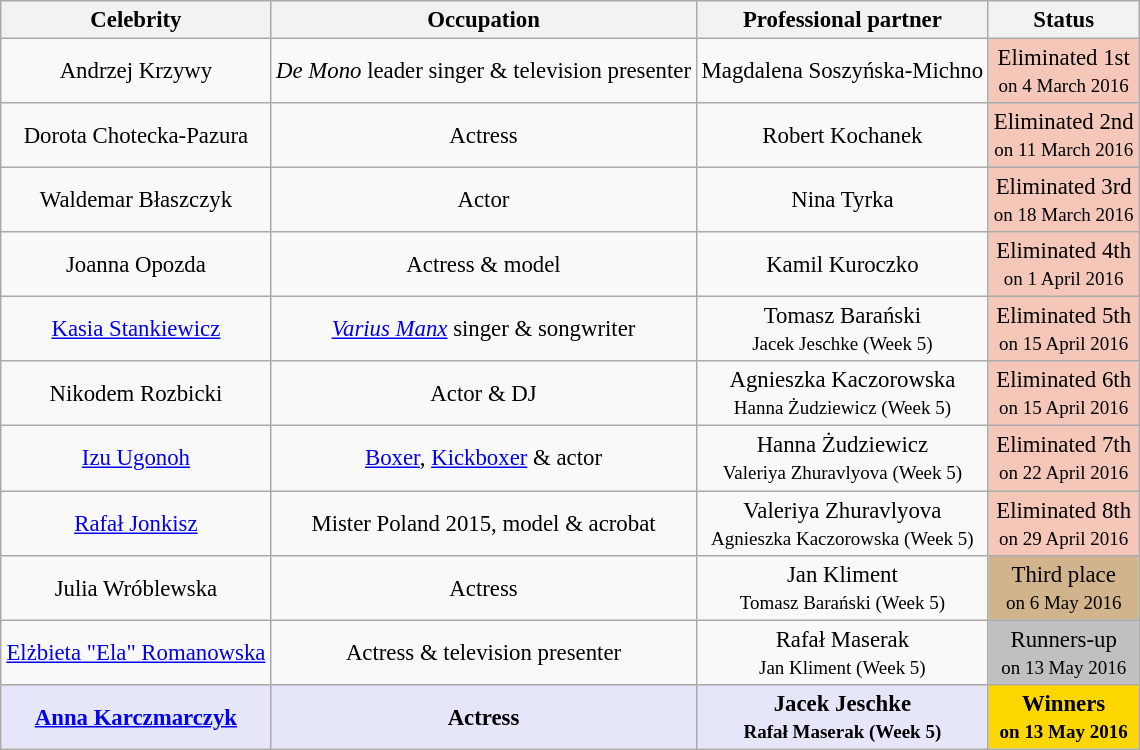<table class="wikitable sortable" style="margin:auto; text-align:center; font-size:95%;">
<tr>
<th>Celebrity</th>
<th>Occupation</th>
<th>Professional partner</th>
<th>Status</th>
</tr>
<tr>
<td>Andrzej Krzywy</td>
<td><em>De Mono</em> leader singer & television presenter</td>
<td>Magdalena Soszyńska-Michno</td>
<td style="background:#f4c7b8;">Eliminated 1st<br><small>on 4 March 2016</small></td>
</tr>
<tr>
<td>Dorota Chotecka-Pazura</td>
<td>Actress</td>
<td>Robert Kochanek</td>
<td style="background:#f4c7b8;">Eliminated 2nd<br><small>on 11 March 2016</small></td>
</tr>
<tr>
<td>Waldemar Błaszczyk</td>
<td>Actor</td>
<td>Nina Tyrka</td>
<td style="background:#f4c7b8;">Eliminated 3rd<br><small>on 18 March 2016</small></td>
</tr>
<tr>
<td>Joanna Opozda</td>
<td>Actress & model</td>
<td>Kamil Kuroczko</td>
<td style="background:#f4c7b8;">Eliminated 4th<br><small>on 1 April 2016</small></td>
</tr>
<tr>
<td><a href='#'>Kasia Stankiewicz</a></td>
<td><em><a href='#'>Varius Manx</a></em> singer & songwriter</td>
<td>Tomasz Barański<br><small> Jacek Jeschke (Week 5)</small></td>
<td style="background:#f4c7b8;">Eliminated 5th<br><small>on 15 April 2016</small></td>
</tr>
<tr>
<td>Nikodem Rozbicki</td>
<td>Actor & DJ</td>
<td>Agnieszka Kaczorowska<br><small> Hanna Żudziewicz (Week 5)</small></td>
<td style="background:#f4c7b8;">Eliminated 6th<br><small>on 15 April 2016</small></td>
</tr>
<tr>
<td><a href='#'>Izu Ugonoh</a></td>
<td><a href='#'>Boxer</a>, <a href='#'>Kickboxer</a> & actor</td>
<td>Hanna Żudziewicz<br><small> Valeriya Zhuravlyova (Week 5)</small></td>
<td style="background:#f4c7b8;">Eliminated 7th<br><small>on 22 April 2016</small></td>
</tr>
<tr>
<td><a href='#'>Rafał Jonkisz</a></td>
<td>Mister Poland 2015, model & acrobat</td>
<td>Valeriya Zhuravlyova<br><small> Agnieszka Kaczorowska (Week 5)</small></td>
<td style="background:#f4c7b8;">Eliminated 8th<br><small>on 29 April 2016</small></td>
</tr>
<tr>
<td>Julia Wróblewska</td>
<td>Actress</td>
<td>Jan Kliment<br><small> Tomasz Barański (Week 5)</small></td>
<td style="background:tan;">Third place<br><small>on 6 May 2016</small></td>
</tr>
<tr>
<td><a href='#'>Elżbieta "Ela" Romanowska</a></td>
<td>Actress & television presenter</td>
<td>Rafał Maserak<br><small> Jan Kliment (Week 5)</small></td>
<td style="background:silver">Runners-up<br><small>on 13 May 2016</small></td>
</tr>
<tr>
<td bgcolor="lavender"><strong><a href='#'>Anna Karczmarczyk</a></strong></td>
<td bgcolor="lavender"><strong>Actress</strong></td>
<td bgcolor="lavender"><strong>Jacek Jeschke<br><small> Rafał Maserak (Week 5)</small></strong></td>
<td style="background:gold"><strong>Winners<br><small>on 13 May 2016</small></strong></td>
</tr>
</table>
